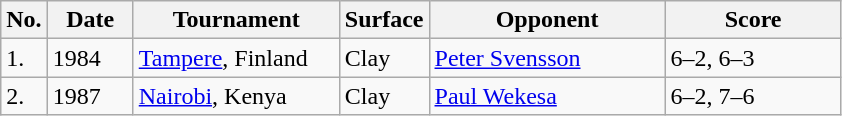<table class="sortable wikitable">
<tr>
<th style="width:20px" class="unsortable">No.</th>
<th style="width:50px">Date</th>
<th style="width:130px">Tournament</th>
<th style="width:50px">Surface</th>
<th style="width:150px">Opponent</th>
<th style="width:110px" class="unsortable">Score</th>
</tr>
<tr>
<td>1.</td>
<td>1984</td>
<td><a href='#'>Tampere</a>, Finland</td>
<td>Clay</td>
<td> <a href='#'>Peter Svensson</a></td>
<td>6–2, 6–3</td>
</tr>
<tr>
<td>2.</td>
<td>1987</td>
<td><a href='#'>Nairobi</a>, Kenya</td>
<td>Clay</td>
<td> <a href='#'>Paul Wekesa</a></td>
<td>6–2, 7–6</td>
</tr>
</table>
